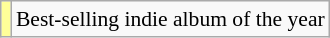<table class="wikitable plainrowheaders" style="font-size:90%;">
<tr>
<td bgcolor=#FFFF99 align=center></td>
<td>Best-selling indie album of the year</td>
</tr>
</table>
